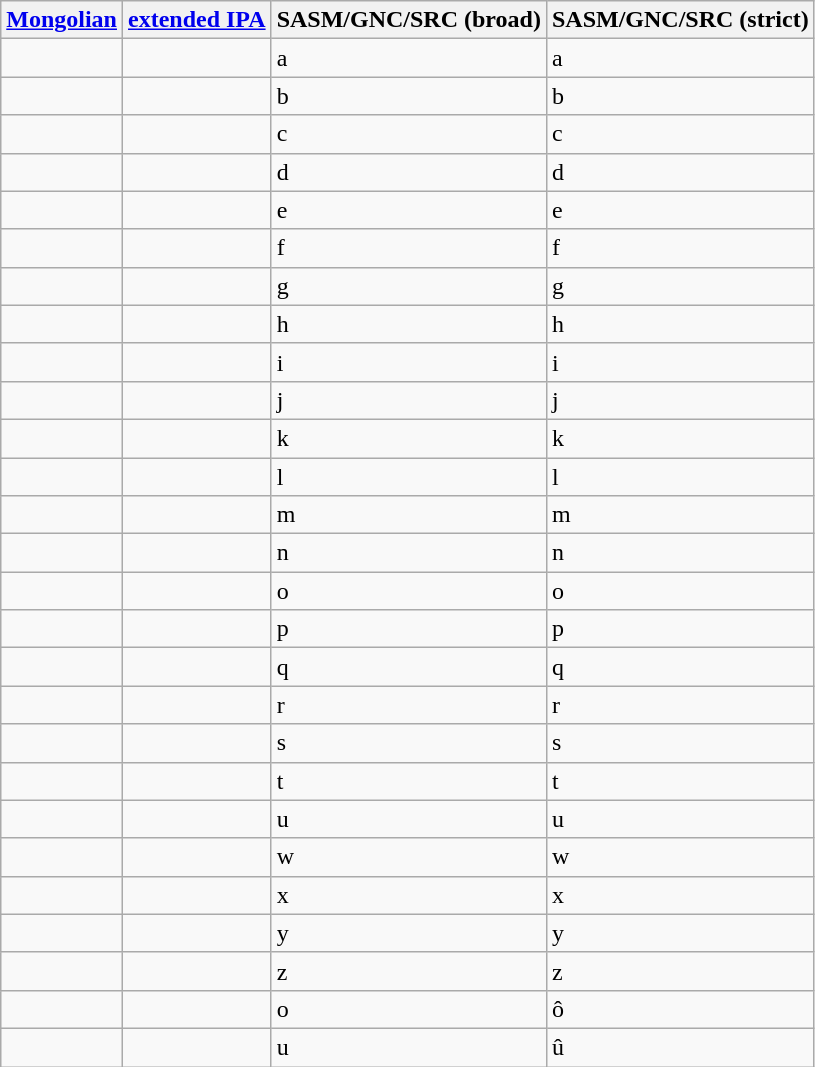<table class="wikitable + sortable">
<tr>
<th><a href='#'>Mongolian</a></th>
<th><a href='#'>extended IPA</a></th>
<th>SASM/GNC/SRC (broad)</th>
<th>SASM/GNC/SRC (strict)</th>
</tr>
<tr>
<td></td>
<td></td>
<td>a</td>
<td>a</td>
</tr>
<tr>
<td></td>
<td></td>
<td>b</td>
<td>b</td>
</tr>
<tr>
<td></td>
<td></td>
<td>c</td>
<td>c</td>
</tr>
<tr>
<td></td>
<td></td>
<td>d</td>
<td>d</td>
</tr>
<tr>
<td></td>
<td></td>
<td>e</td>
<td>e</td>
</tr>
<tr>
<td></td>
<td></td>
<td>f</td>
<td>f</td>
</tr>
<tr>
<td></td>
<td></td>
<td>g</td>
<td>g</td>
</tr>
<tr>
<td></td>
<td></td>
<td>h</td>
<td>h</td>
</tr>
<tr>
<td></td>
<td></td>
<td>i</td>
<td>i</td>
</tr>
<tr>
<td></td>
<td></td>
<td>j</td>
<td>j</td>
</tr>
<tr>
<td></td>
<td></td>
<td>k</td>
<td>k</td>
</tr>
<tr>
<td></td>
<td></td>
<td>l</td>
<td>l</td>
</tr>
<tr>
<td></td>
<td></td>
<td>m</td>
<td>m</td>
</tr>
<tr>
<td></td>
<td></td>
<td>n</td>
<td>n</td>
</tr>
<tr>
<td></td>
<td></td>
<td>o</td>
<td>o</td>
</tr>
<tr>
<td></td>
<td></td>
<td>p</td>
<td>p</td>
</tr>
<tr>
<td></td>
<td></td>
<td>q</td>
<td>q</td>
</tr>
<tr>
<td></td>
<td></td>
<td>r</td>
<td>r</td>
</tr>
<tr>
<td></td>
<td></td>
<td>s</td>
<td>s</td>
</tr>
<tr>
<td></td>
<td></td>
<td>t</td>
<td>t</td>
</tr>
<tr>
<td></td>
<td></td>
<td>u</td>
<td>u</td>
</tr>
<tr>
<td></td>
<td></td>
<td>w</td>
<td>w</td>
</tr>
<tr>
<td></td>
<td></td>
<td>x</td>
<td>x</td>
</tr>
<tr>
<td></td>
<td></td>
<td>y</td>
<td>y</td>
</tr>
<tr>
<td></td>
<td></td>
<td>z</td>
<td>z</td>
</tr>
<tr>
<td></td>
<td></td>
<td>o</td>
<td>ô</td>
</tr>
<tr>
<td></td>
<td></td>
<td>u</td>
<td>û</td>
</tr>
</table>
